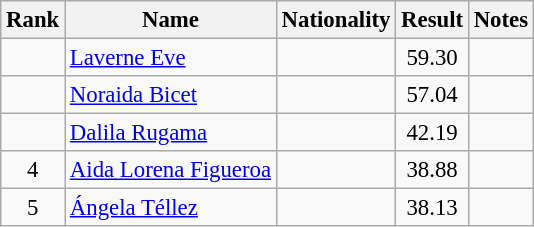<table class="wikitable sortable" style="text-align:center;font-size:95%">
<tr>
<th>Rank</th>
<th>Name</th>
<th>Nationality</th>
<th>Result</th>
<th>Notes</th>
</tr>
<tr>
<td></td>
<td align=left><a href='#'>Laverne Eve</a></td>
<td align=left></td>
<td>59.30</td>
<td></td>
</tr>
<tr>
<td></td>
<td align=left><a href='#'>Noraida Bicet</a></td>
<td align=left></td>
<td>57.04</td>
<td></td>
</tr>
<tr>
<td></td>
<td align=left><a href='#'>Dalila Rugama</a></td>
<td align=left></td>
<td>42.19</td>
<td></td>
</tr>
<tr>
<td>4</td>
<td align=left><a href='#'>Aida Lorena Figueroa</a></td>
<td align=left></td>
<td>38.88</td>
<td></td>
</tr>
<tr>
<td>5</td>
<td align=left><a href='#'>Ángela Téllez</a></td>
<td align=left></td>
<td>38.13</td>
<td></td>
</tr>
</table>
